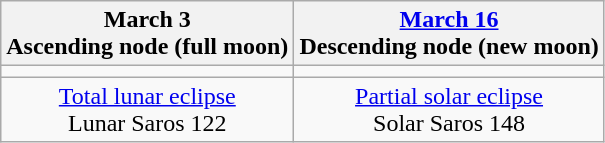<table class="wikitable">
<tr>
<th>March 3<br>Ascending node (full moon)</th>
<th><a href='#'>March 16</a><br>Descending node (new moon)</th>
</tr>
<tr>
<td></td>
<td></td>
</tr>
<tr align=center>
<td><a href='#'>Total lunar eclipse</a><br>Lunar Saros 122</td>
<td><a href='#'>Partial solar eclipse</a><br>Solar Saros 148</td>
</tr>
</table>
